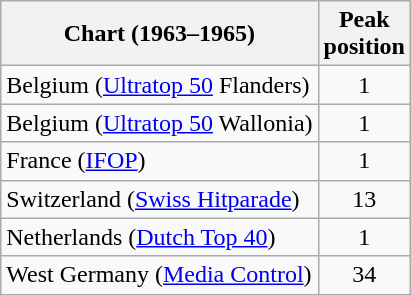<table class="wikitable sortable">
<tr>
<th align="left">Chart (1963–1965)</th>
<th align="left">Peak<br>position</th>
</tr>
<tr>
<td>Belgium (<a href='#'>Ultratop 50</a> Flanders)</td>
<td align="center">1</td>
</tr>
<tr>
<td align="left">Belgium (<a href='#'>Ultratop 50</a> Wallonia)</td>
<td align="center">1</td>
</tr>
<tr>
<td>France (<a href='#'>IFOP</a>)</td>
<td align="center">1</td>
</tr>
<tr>
<td>Switzerland (<a href='#'>Swiss Hitparade</a>)</td>
<td align="center">13</td>
</tr>
<tr>
<td>Netherlands (<a href='#'>Dutch Top 40</a>)</td>
<td align="center">1</td>
</tr>
<tr>
<td>West Germany (<a href='#'>Media Control</a>)</td>
<td align="center">34</td>
</tr>
</table>
